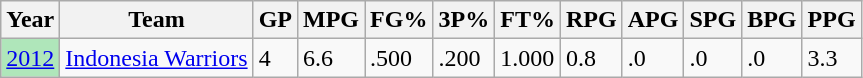<table class="wikitable sortable">
<tr>
<th>Year</th>
<th>Team</th>
<th>GP</th>
<th>MPG</th>
<th>FG%</th>
<th>3P%</th>
<th>FT%</th>
<th>RPG</th>
<th>APG</th>
<th>SPG</th>
<th>BPG</th>
<th>PPG</th>
</tr>
<tr>
<td style="text-align:left; background:#afe6ba;"><a href='#'>2012</a></td>
<td><a href='#'>Indonesia Warriors</a></td>
<td>4</td>
<td>6.6</td>
<td>.500</td>
<td>.200</td>
<td>1.000</td>
<td>0.8</td>
<td>.0</td>
<td>.0</td>
<td>.0</td>
<td>3.3</td>
</tr>
</table>
